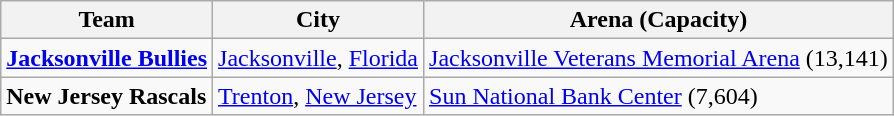<table class="wikitable" border="1">
<tr>
<th>Team</th>
<th>City</th>
<th>Arena (Capacity)</th>
</tr>
<tr>
<td><strong><a href='#'>Jacksonville Bullies</a></strong></td>
<td><a href='#'>Jacksonville</a>, <a href='#'>Florida</a></td>
<td><a href='#'>Jacksonville Veterans Memorial Arena</a> (13,141)</td>
</tr>
<tr>
<td><strong>New Jersey Rascals</strong></td>
<td><a href='#'>Trenton</a>, <a href='#'>New Jersey</a></td>
<td><a href='#'>Sun National Bank Center</a> (7,604)</td>
</tr>
</table>
